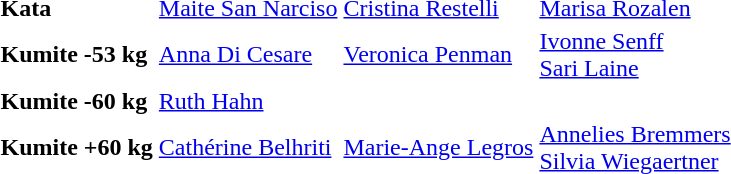<table>
<tr>
<td><strong>Kata</strong></td>
<td> <a href='#'>Maite San Narciso</a></td>
<td> <a href='#'>Cristina Restelli</a></td>
<td> <a href='#'>Marisa Rozalen</a></td>
</tr>
<tr>
<td><strong>Kumite -53 kg</strong></td>
<td> <a href='#'>Anna Di Cesare</a></td>
<td> <a href='#'>Veronica Penman</a></td>
<td> <a href='#'>Ivonne Senff</a> <br>  <a href='#'>Sari Laine</a></td>
</tr>
<tr>
<td><strong>Kumite -60 kg</strong></td>
<td> <a href='#'>Ruth Hahn</a></td>
<td></td>
<td>  <br> </td>
</tr>
<tr>
<td><strong>Kumite +60 kg</strong></td>
<td> <a href='#'>Cathérine Belhriti</a></td>
<td> <a href='#'>Marie-Ange Legros</a></td>
<td> <a href='#'>Annelies Bremmers</a> <br>  <a href='#'>Silvia Wiegaertner</a></td>
</tr>
</table>
